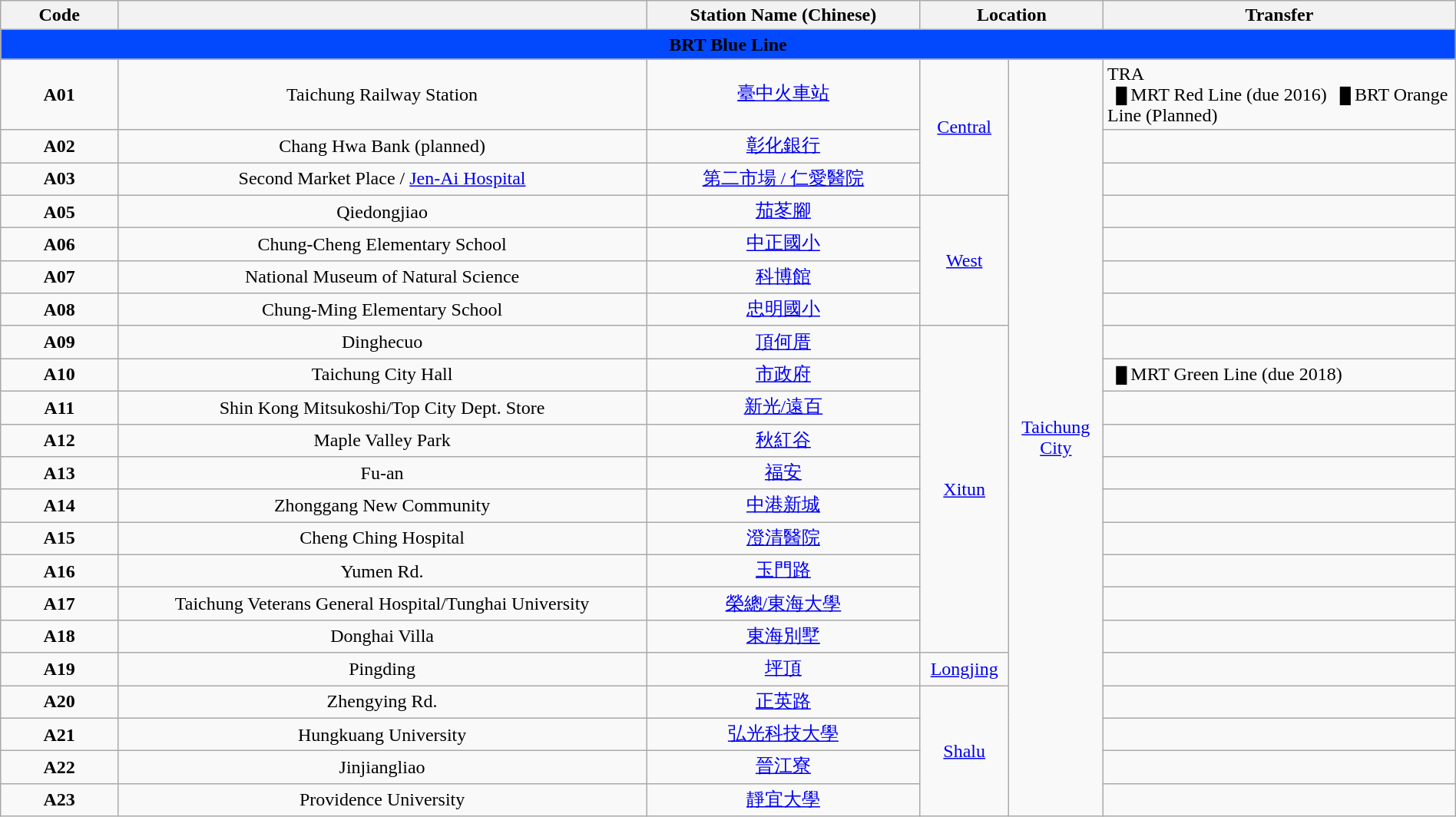<table class="wikitable" align="center" border="1" cellspacing="0" width="100%" style="margin-left:auto; margin-right:auto;">
<tr>
<th width="6%">Code</th>
<th width="27%"></th>
<th width="14%">Station Name (Chinese)</th>
<th colspan="2" width="6%">Location</th>
<th width="18%">Transfer</th>
</tr>
<tr align="center" bgcolor="#0249FE">
<td colspan="6"><span><strong>BRT Blue Line</strong></span></td>
</tr>
<tr align="center">
<td><strong><span>A01</span></strong></td>
<td>Taichung Railway Station</td>
<td><a href='#'>臺中火車站</a></td>
<td rowspan="3"><a href='#'>Central</a></td>
<td rowspan="22"><a href='#'>Taichung City</a></td>
<td align="left"> TRA<br> <small> <span>█</span> </small>MRT Red Line (due 2016)
 <small> <span>█</span> </small>BRT Orange Line (Planned)</td>
</tr>
<tr align="center">
<td><strong><span>A02</span></strong></td>
<td><span>Chang Hwa Bank (planned)</span></td>
<td><a href='#'><span><span>彰化銀行</span></span></a></td>
<td align="left"></td>
</tr>
<tr align="center">
<td><strong><span>A03</span></strong></td>
<td>Second Market Place / <a href='#'>Jen-Ai Hospital</a></td>
<td><a href='#'>第二市場 / 仁愛醫院</a></td>
<td align="left"></td>
</tr>
<tr align="center">
<td><strong><span>A05</span></strong></td>
<td>Qiedongjiao</td>
<td><a href='#'>茄苳腳</a></td>
<td rowspan="4"><a href='#'>West</a></td>
<td></td>
</tr>
<tr align="center">
<td><strong><span>A06</span></strong></td>
<td>Chung-Cheng Elementary School</td>
<td><a href='#'>中正國小</a></td>
<td></td>
</tr>
<tr align="center">
<td><strong><span>A07</span></strong></td>
<td>National Museum of Natural Science</td>
<td><a href='#'>科博館</a></td>
<td></td>
</tr>
<tr align="center">
<td><strong><span>A08</span></strong></td>
<td>Chung-Ming Elementary School</td>
<td><a href='#'>忠明國小</a></td>
<td></td>
</tr>
<tr align="center">
<td><strong><span>A09</span></strong></td>
<td>Dinghecuo</td>
<td><a href='#'>頂何厝</a></td>
<td rowspan="10"><a href='#'>Xitun</a></td>
<td></td>
</tr>
<tr align="center">
<td><strong><span>A10</span></strong></td>
<td>Taichung City Hall</td>
<td><a href='#'>市政府</a></td>
<td align="left"> <small> <span>█</span> </small>MRT Green Line (due 2018)</td>
</tr>
<tr align="center">
<td><strong><span>A11</span></strong></td>
<td>Shin Kong Mitsukoshi/Top City Dept. Store</td>
<td><a href='#'>新光/遠百</a></td>
<td></td>
</tr>
<tr align="center">
<td><strong><span>A12</span></strong></td>
<td>Maple Valley Park</td>
<td><a href='#'>秋紅谷</a></td>
<td></td>
</tr>
<tr align="center">
<td><strong><span>A13</span></strong></td>
<td>Fu-an</td>
<td><a href='#'>福安</a></td>
<td></td>
</tr>
<tr align="center">
<td><strong><span>A14</span></strong></td>
<td>Zhonggang New Community</td>
<td><a href='#'>中港新城</a></td>
<td></td>
</tr>
<tr align="center">
<td><strong><span>A15</span></strong></td>
<td>Cheng Ching Hospital</td>
<td><a href='#'>澄清醫院</a></td>
<td></td>
</tr>
<tr align="center">
<td><strong><span>A16</span></strong></td>
<td>Yumen Rd.</td>
<td><a href='#'>玉門路</a></td>
<td></td>
</tr>
<tr align="center">
<td><strong><span>A17</span></strong></td>
<td>Taichung Veterans General Hospital/Tunghai University</td>
<td><a href='#'>榮總/東海大學</a></td>
<td></td>
</tr>
<tr align="center">
<td><strong><span>A18</span></strong></td>
<td>Donghai Villa</td>
<td><a href='#'>東海別墅</a></td>
<td></td>
</tr>
<tr align="center">
<td><strong><span>A19</span></strong></td>
<td>Pingding</td>
<td><a href='#'>坪頂</a></td>
<td rowspan="1"><a href='#'>Longjing</a></td>
<td></td>
</tr>
<tr align="center">
<td><strong><span>A20</span></strong></td>
<td>Zhengying Rd.</td>
<td><a href='#'>正英路</a></td>
<td rowspan="4"><a href='#'>Shalu</a></td>
<td></td>
</tr>
<tr align="center">
<td><strong><span>A21</span></strong></td>
<td>Hungkuang University</td>
<td><a href='#'>弘光科技大學</a></td>
<td></td>
</tr>
<tr align="center">
<td><strong><span>A22</span></strong></td>
<td>Jinjiangliao</td>
<td><a href='#'>晉江寮</a></td>
<td></td>
</tr>
<tr align="center">
<td><strong><span>A23</span></strong></td>
<td>Providence University</td>
<td><a href='#'>靜宜大學</a></td>
<td></td>
</tr>
</table>
